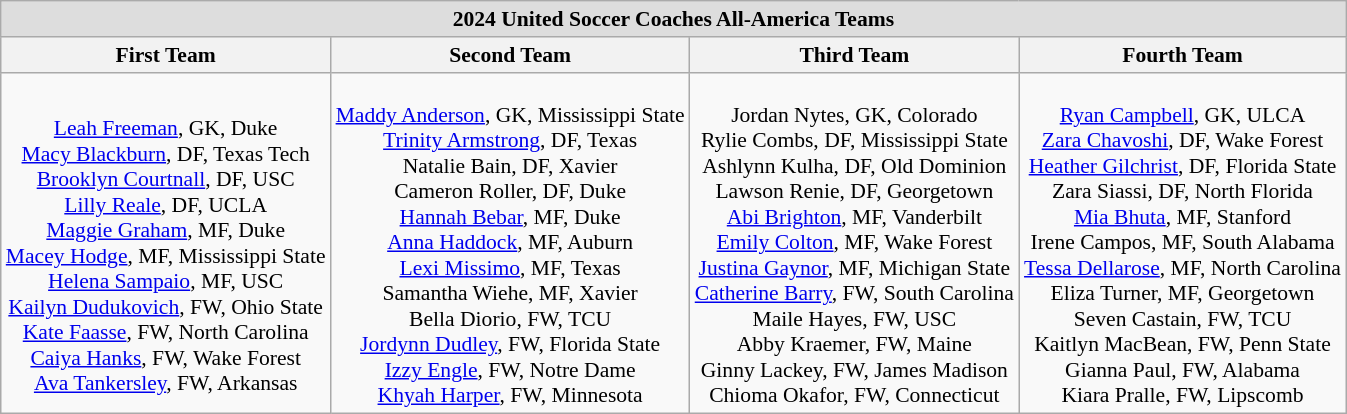<table class="wikitable" style="white-space:nowrap; font-size:90%;">
<tr>
<td colspan="8" style="text-align:center; background:#ddd;"><strong>2024 United Soccer Coaches All-America Teams</strong></td>
</tr>
<tr>
<th>First Team</th>
<th>Second Team</th>
<th>Third Team</th>
<th>Fourth Team</th>
</tr>
<tr>
<td align="center"><br><a href='#'>Leah Freeman</a>, GK, Duke<br>
<a href='#'>Macy Blackburn</a>, DF, Texas Tech<br>
<a href='#'>Brooklyn Courtnall</a>, DF, USC<br>
<a href='#'>Lilly Reale</a>, DF, UCLA<br>
<a href='#'>Maggie Graham</a>, MF, Duke<br>
<a href='#'>Macey Hodge</a>, MF, Mississippi State<br>
<a href='#'>Helena Sampaio</a>, MF, USC<br>
<a href='#'>Kailyn Dudukovich</a>, FW, Ohio State<br>
<a href='#'>Kate Faasse</a>, FW, North Carolina<br>
<a href='#'>Caiya Hanks</a>, FW, Wake Forest<br>
<a href='#'>Ava Tankersley</a>, FW, Arkansas</td>
<td align="center"><br><a href='#'>Maddy Anderson</a>, GK, Mississippi State<br>
<a href='#'>Trinity Armstrong</a>, DF, Texas<br>
Natalie Bain, DF, Xavier<br>
Cameron Roller, DF, Duke<br>
<a href='#'>Hannah Bebar</a>, MF, Duke<br>
<a href='#'>Anna Haddock</a>, MF, Auburn<br>
<a href='#'>Lexi Missimo</a>, MF, Texas<br>
Samantha Wiehe, MF, Xavier<br>
Bella Diorio, FW, TCU<br>
<a href='#'>Jordynn Dudley</a>, FW, Florida State<br>
<a href='#'>Izzy Engle</a>, FW, Notre Dame<br>
<a href='#'>Khyah Harper</a>, FW, Minnesota</td>
<td align="center"><br>Jordan Nytes, GK, Colorado<br>
Rylie Combs, DF, Mississippi State<br>
Ashlynn Kulha, DF, Old Dominion<br>
Lawson Renie, DF, Georgetown<br>
<a href='#'>Abi Brighton</a>, MF, Vanderbilt<br>
<a href='#'>Emily Colton</a>, MF, Wake Forest<br>
<a href='#'>Justina Gaynor</a>, MF, Michigan State<br>
<a href='#'>Catherine Barry</a>, FW, South Carolina<br>
Maile Hayes, FW, USC<br>
Abby Kraemer, FW, Maine<br>
Ginny Lackey, FW, James Madison<br>
Chioma Okafor, FW, Connecticut</td>
<td align="center"><br><a href='#'>Ryan Campbell</a>, GK, ULCA<br>
<a href='#'>Zara Chavoshi</a>, DF, Wake Forest<br>
<a href='#'>Heather Gilchrist</a>, DF, Florida State<br>
Zara Siassi, DF, North Florida<br>
<a href='#'>Mia Bhuta</a>, MF, Stanford<br>
Irene Campos, MF, South Alabama<br>
<a href='#'>Tessa Dellarose</a>, MF, North Carolina<br>
Eliza Turner, MF, Georgetown<br>
Seven Castain, FW, TCU<br>
Kaitlyn MacBean, FW, Penn State<br>
Gianna Paul, FW, Alabama<br>
Kiara Pralle, FW, Lipscomb</td>
</tr>
</table>
